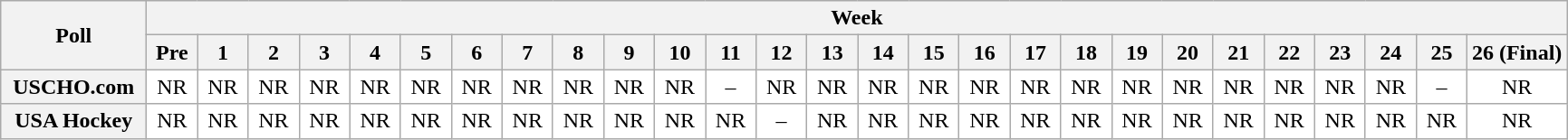<table class="wikitable" style="white-space:nowrap;">
<tr>
<th scope="col" width="100" rowspan="2">Poll</th>
<th colspan="28">Week</th>
</tr>
<tr>
<th scope="col" width="30">Pre</th>
<th scope="col" width="30">1</th>
<th scope="col" width="30">2</th>
<th scope="col" width="30">3</th>
<th scope="col" width="30">4</th>
<th scope="col" width="30">5</th>
<th scope="col" width="30">6</th>
<th scope="col" width="30">7</th>
<th scope="col" width="30">8</th>
<th scope="col" width="30">9</th>
<th scope="col" width="30">10</th>
<th scope="col" width="30">11</th>
<th scope="col" width="30">12</th>
<th scope="col" width="30">13</th>
<th scope="col" width="30">14</th>
<th scope="col" width="30">15</th>
<th scope="col" width="30">16</th>
<th scope="col" width="30">17</th>
<th scope="col" width="30">18</th>
<th scope="col" width="30">19</th>
<th scope="col" width="30">20</th>
<th scope="col" width="30">21</th>
<th scope="col" width="30">22</th>
<th scope="col" width="30">23</th>
<th scope="col" width="30">24</th>
<th scope="col" width="30">25</th>
<th scope="col" width="30">26 (Final)</th>
</tr>
<tr style="text-align:center;">
<th>USCHO.com</th>
<td bgcolor=FFFFFF>NR</td>
<td bgcolor=FFFFFF>NR</td>
<td bgcolor=FFFFFF>NR</td>
<td bgcolor=FFFFFF>NR</td>
<td bgcolor=FFFFFF>NR</td>
<td bgcolor=FFFFFF>NR</td>
<td bgcolor=FFFFFF>NR</td>
<td bgcolor=FFFFFF>NR</td>
<td bgcolor=FFFFFF>NR</td>
<td bgcolor=FFFFFF>NR</td>
<td bgcolor=FFFFFF>NR</td>
<td bgcolor=FFFFFF>–</td>
<td bgcolor=FFFFFF>NR</td>
<td bgcolor=FFFFFF>NR</td>
<td bgcolor=FFFFFF>NR</td>
<td bgcolor=FFFFFF>NR</td>
<td bgcolor=FFFFFF>NR</td>
<td bgcolor=FFFFFF>NR</td>
<td bgcolor=FFFFFF>NR</td>
<td bgcolor=FFFFFF>NR</td>
<td bgcolor=FFFFFF>NR</td>
<td bgcolor=FFFFFF>NR</td>
<td bgcolor=FFFFFF>NR</td>
<td bgcolor=FFFFFF>NR</td>
<td bgcolor=FFFFFF>NR</td>
<td bgcolor=FFFFFF>–</td>
<td bgcolor=FFFFFF>NR</td>
</tr>
<tr style="text-align:center;">
<th>USA Hockey</th>
<td bgcolor=FFFFFF>NR</td>
<td bgcolor=FFFFFF>NR</td>
<td bgcolor=FFFFFF>NR</td>
<td bgcolor=FFFFFF>NR</td>
<td bgcolor=FFFFFF>NR</td>
<td bgcolor=FFFFFF>NR</td>
<td bgcolor=FFFFFF>NR</td>
<td bgcolor=FFFFFF>NR</td>
<td bgcolor=FFFFFF>NR</td>
<td bgcolor=FFFFFF>NR</td>
<td bgcolor=FFFFFF>NR</td>
<td bgcolor=FFFFFF>NR</td>
<td bgcolor=FFFFFF>–</td>
<td bgcolor=FFFFFF>NR</td>
<td bgcolor=FFFFFF>NR</td>
<td bgcolor=FFFFFF>NR</td>
<td bgcolor=FFFFFF>NR</td>
<td bgcolor=FFFFFF>NR</td>
<td bgcolor=FFFFFF>NR</td>
<td bgcolor=FFFFFF>NR</td>
<td bgcolor=FFFFFF>NR</td>
<td bgcolor=FFFFFF>NR</td>
<td bgcolor=FFFFFF>NR</td>
<td bgcolor=FFFFFF>NR</td>
<td bgcolor=FFFFFF>NR</td>
<td bgcolor=FFFFFF>NR</td>
<td bgcolor=FFFFFF>NR</td>
</tr>
</table>
